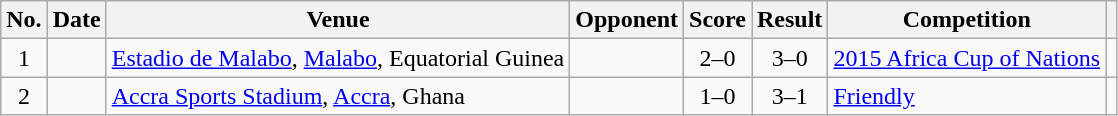<table class="wikitable sortable">
<tr>
<th scope="col">No.</th>
<th scope="col">Date</th>
<th scope="col">Venue</th>
<th scope="col">Opponent</th>
<th scope="col">Score</th>
<th scope="col">Result</th>
<th scope="col">Competition</th>
<th scope="col" class="unsortable"></th>
</tr>
<tr>
<td align="center">1</td>
<td></td>
<td><a href='#'>Estadio de Malabo</a>, <a href='#'>Malabo</a>, Equatorial Guinea</td>
<td></td>
<td align="center">2–0</td>
<td align="center">3–0</td>
<td><a href='#'>2015 Africa Cup of Nations</a></td>
<td></td>
</tr>
<tr>
<td align="center">2</td>
<td></td>
<td><a href='#'>Accra Sports Stadium</a>, <a href='#'>Accra</a>, Ghana</td>
<td></td>
<td align="center">1–0</td>
<td align="center">3–1</td>
<td><a href='#'>Friendly</a></td>
<td></td>
</tr>
</table>
